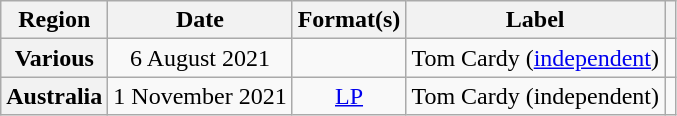<table class="wikitable plainrowheaders" style="text-align:center;">
<tr>
<th scope="col">Region</th>
<th scope="col">Date</th>
<th scope="col">Format(s)</th>
<th scope="col">Label</th>
<th scope="col"></th>
</tr>
<tr>
<th scope="row">Various</th>
<td>6 August 2021</td>
<td></td>
<td>Tom Cardy (<a href='#'>independent</a>)</td>
<td></td>
</tr>
<tr>
<th scope="row">Australia</th>
<td>1 November 2021</td>
<td><a href='#'>LP</a></td>
<td>Tom Cardy (independent)</td>
<td></td>
</tr>
</table>
